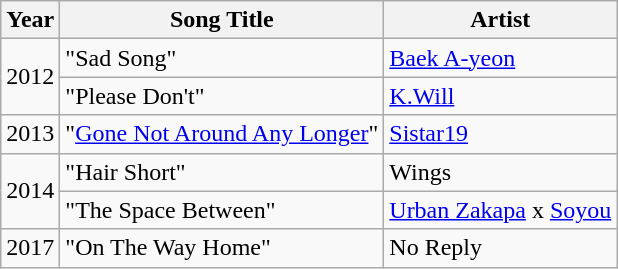<table class="wikitable sortable">
<tr>
<th>Year</th>
<th>Song Title</th>
<th>Artist</th>
</tr>
<tr>
<td rowspan="2">2012</td>
<td>"Sad Song"</td>
<td><a href='#'>Baek A-yeon</a></td>
</tr>
<tr>
<td>"Please Don't"</td>
<td><a href='#'>K.Will</a></td>
</tr>
<tr>
<td>2013</td>
<td>"<a href='#'>Gone Not Around Any Longer</a>"</td>
<td><a href='#'>Sistar19</a></td>
</tr>
<tr>
<td rowspan="2">2014</td>
<td>"Hair Short"</td>
<td>Wings</td>
</tr>
<tr>
<td>"The Space Between"</td>
<td><a href='#'>Urban Zakapa</a> x <a href='#'>Soyou</a></td>
</tr>
<tr>
<td>2017</td>
<td>"On The Way Home"</td>
<td>No Reply</td>
</tr>
</table>
